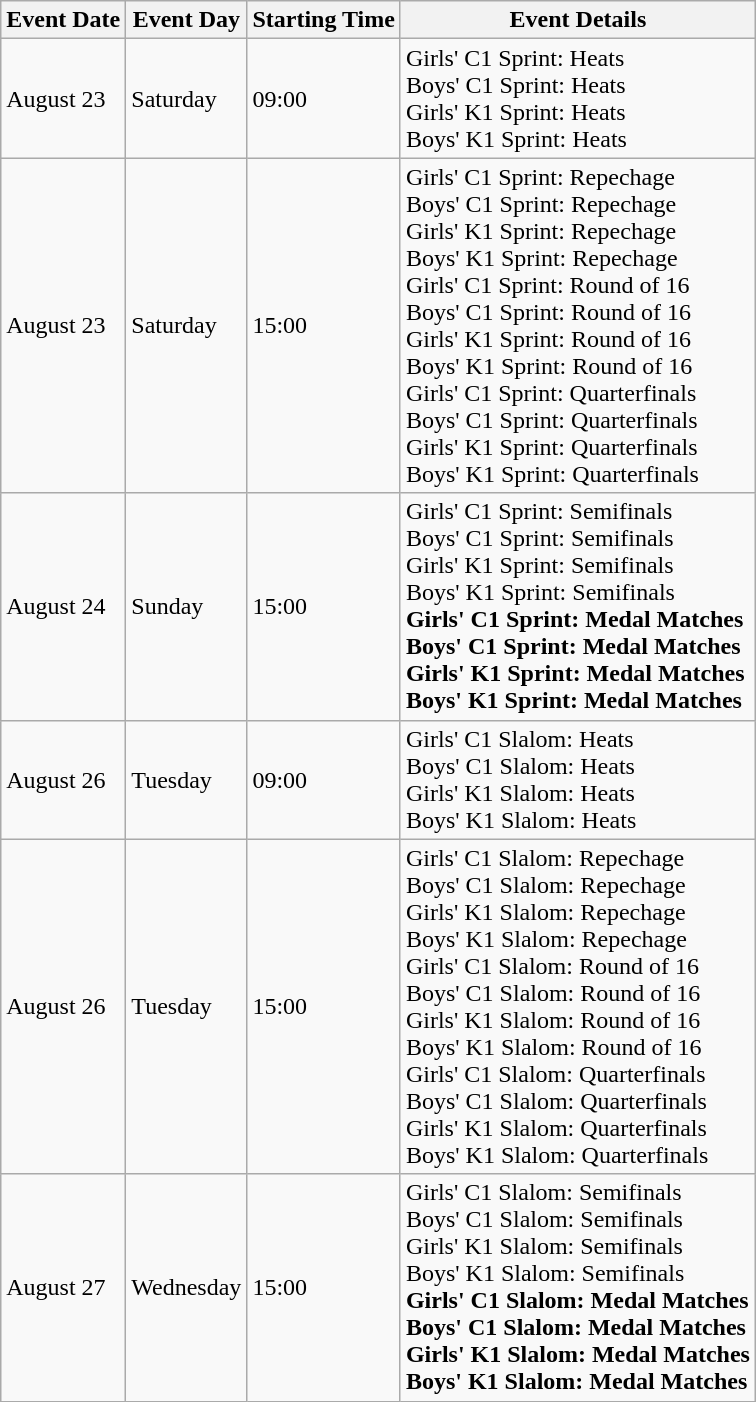<table class="wikitable">
<tr>
<th>Event Date</th>
<th>Event Day</th>
<th>Starting Time</th>
<th>Event Details</th>
</tr>
<tr>
<td>August 23</td>
<td>Saturday</td>
<td>09:00</td>
<td>Girls' C1 Sprint: Heats<br>Boys' C1 Sprint: Heats<br>Girls' K1 Sprint: Heats<br>Boys' K1 Sprint: Heats</td>
</tr>
<tr>
<td>August 23</td>
<td>Saturday</td>
<td>15:00</td>
<td>Girls' C1 Sprint: Repechage<br>Boys' C1 Sprint: Repechage<br>Girls' K1 Sprint: Repechage<br>Boys' K1 Sprint: Repechage<br>Girls' C1 Sprint: Round of 16<br>Boys' C1 Sprint: Round of 16<br>Girls' K1 Sprint: Round of 16<br>Boys' K1 Sprint: Round of 16<br>Girls' C1 Sprint: Quarterfinals<br>Boys' C1 Sprint: Quarterfinals<br>Girls' K1 Sprint: Quarterfinals<br>Boys' K1 Sprint: Quarterfinals</td>
</tr>
<tr>
<td>August 24</td>
<td>Sunday</td>
<td>15:00</td>
<td>Girls' C1 Sprint: Semifinals<br>Boys' C1 Sprint: Semifinals<br>Girls' K1 Sprint: Semifinals<br>Boys' K1 Sprint: Semifinals<br><strong>Girls' C1 Sprint: Medal Matches</strong><br><strong>Boys' C1 Sprint: Medal Matches</strong><br><strong>Girls' K1 Sprint: Medal Matches</strong><br><strong>Boys' K1 Sprint: Medal Matches</strong></td>
</tr>
<tr>
<td>August 26</td>
<td>Tuesday</td>
<td>09:00</td>
<td>Girls' C1 Slalom: Heats<br>Boys' C1 Slalom: Heats<br>Girls' K1 Slalom: Heats<br>Boys' K1 Slalom: Heats</td>
</tr>
<tr>
<td>August 26</td>
<td>Tuesday</td>
<td>15:00</td>
<td>Girls' C1 Slalom: Repechage<br>Boys' C1 Slalom: Repechage<br>Girls' K1 Slalom: Repechage<br>Boys' K1 Slalom: Repechage<br>Girls' C1 Slalom: Round of 16<br>Boys' C1 Slalom: Round of 16<br>Girls' K1 Slalom: Round of 16<br>Boys' K1 Slalom: Round of 16<br>Girls' C1 Slalom: Quarterfinals<br>Boys' C1 Slalom: Quarterfinals<br>Girls' K1 Slalom: Quarterfinals<br>Boys' K1 Slalom: Quarterfinals</td>
</tr>
<tr>
<td>August 27</td>
<td>Wednesday</td>
<td>15:00</td>
<td>Girls' C1 Slalom: Semifinals<br>Boys' C1 Slalom: Semifinals<br>Girls' K1 Slalom: Semifinals<br>Boys' K1 Slalom: Semifinals<br><strong>Girls' C1 Slalom: Medal Matches</strong><br><strong>Boys' C1 Slalom: Medal Matches</strong><br><strong>Girls' K1 Slalom: Medal Matches</strong><br><strong>Boys' K1 Slalom: Medal Matches</strong></td>
</tr>
</table>
